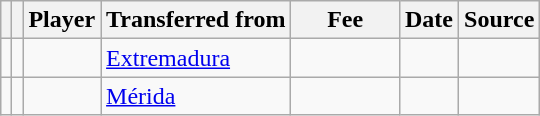<table class="wikitable plainrowheaders sortable">
<tr>
<th></th>
<th></th>
<th scope=col>Player</th>
<th>Transferred from</th>
<th !scope=col; style="width: 65px;">Fee</th>
<th scope=col>Date</th>
<th scope=col>Source</th>
</tr>
<tr>
<td align=center></td>
<td align=center></td>
<td></td>
<td> <a href='#'>Extremadura</a></td>
<td></td>
<td></td>
<td></td>
</tr>
<tr>
<td align=center></td>
<td align=center></td>
<td></td>
<td> <a href='#'>Mérida</a></td>
<td></td>
<td></td>
<td></td>
</tr>
</table>
